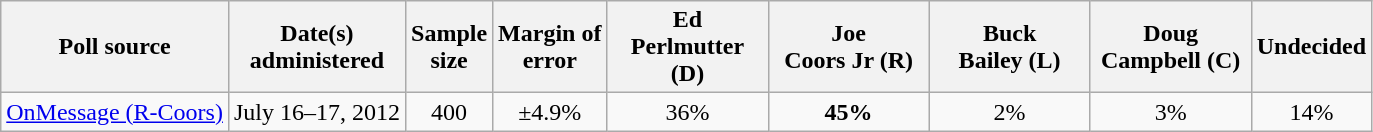<table class="wikitable">
<tr>
<th>Poll source</th>
<th>Date(s)<br>administered</th>
<th>Sample<br>size</th>
<th>Margin of<br>error</th>
<th style="width:100px;">Ed<br>Perlmutter (D)</th>
<th style="width:100px;">Joe<br>Coors Jr (R)</th>
<th style="width:100px;">Buck<br>Bailey (L)</th>
<th style="width:100px;">Doug<br>Campbell (C)</th>
<th>Undecided</th>
</tr>
<tr>
<td><a href='#'>OnMessage (R-Coors)</a></td>
<td align=center>July 16–17, 2012</td>
<td align=center>400</td>
<td align=center>±4.9%</td>
<td align=center>36%</td>
<td align=center ><strong>45%</strong></td>
<td align=center>2%</td>
<td align=center>3%</td>
<td align=center>14%</td>
</tr>
</table>
